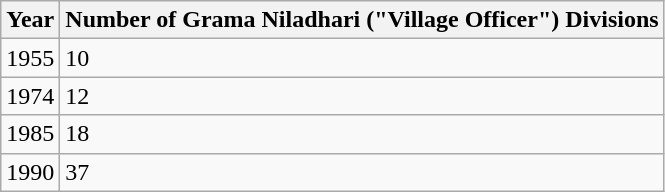<table class="wikitable">
<tr>
<th>Year</th>
<th>Number of Grama Niladhari ("Village Officer") Divisions</th>
</tr>
<tr>
<td>1955</td>
<td>10</td>
</tr>
<tr>
<td>1974</td>
<td>12</td>
</tr>
<tr>
<td>1985</td>
<td>18</td>
</tr>
<tr>
<td>1990</td>
<td>37</td>
</tr>
</table>
